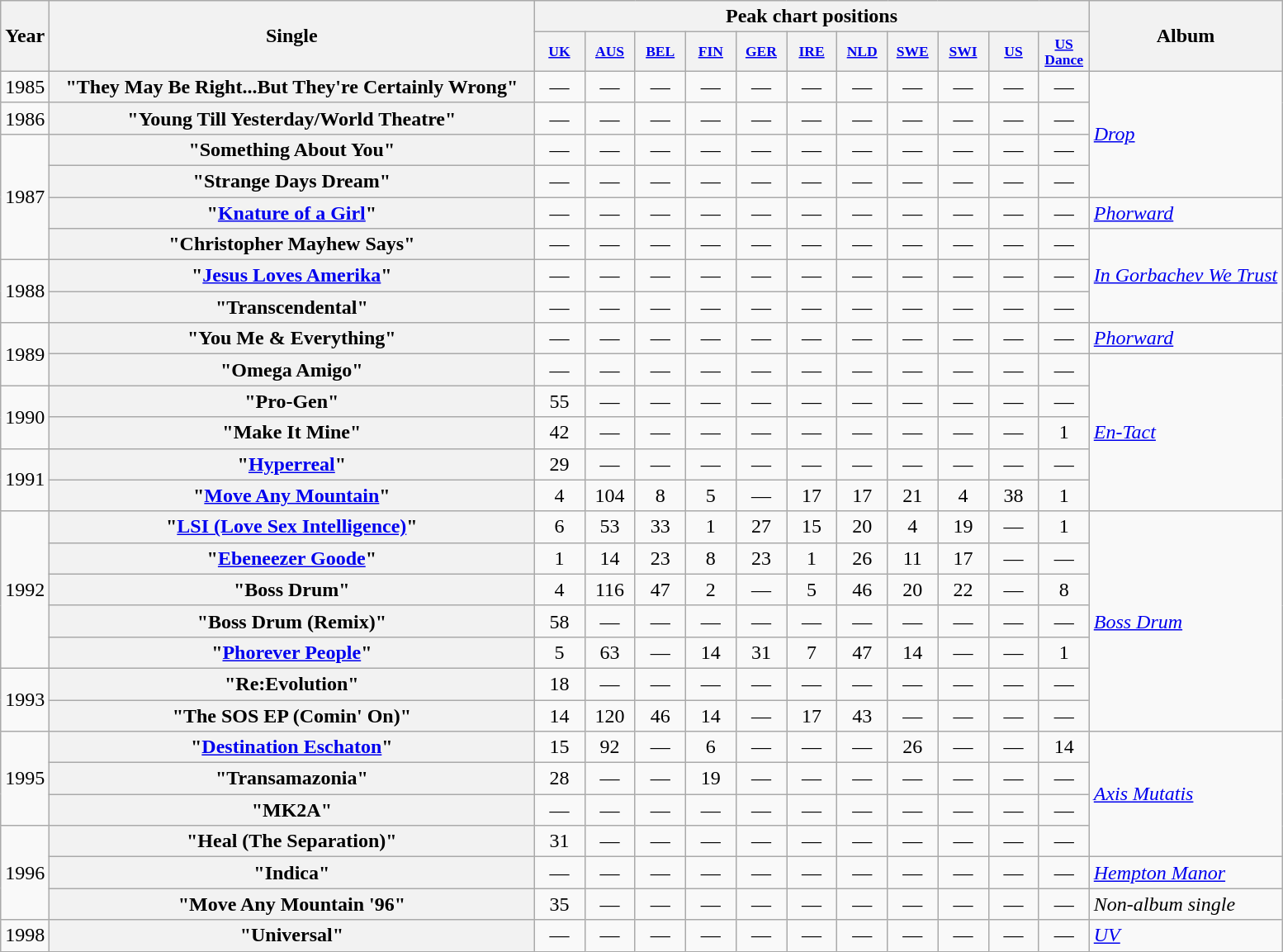<table class="wikitable plainrowheaders" style="text-align:center;">
<tr>
<th rowspan="2">Year</th>
<th rowspan="2" style="width:24em;">Single</th>
<th colspan="11">Peak chart positions</th>
<th rowspan="2">Album</th>
</tr>
<tr style="font-size:small;">
<th style="width:3em;font-size:90%"><a href='#'>UK</a><br></th>
<th style="width:3em;font-size:90%"><a href='#'>AUS</a><br></th>
<th style="width:3em;font-size:90%"><a href='#'>BEL</a><br></th>
<th style="width:3em;font-size:90%"><a href='#'>FIN</a><br></th>
<th style="width:3em;font-size:90%"><a href='#'>GER</a><br></th>
<th style="width:3em;font-size:90%"><a href='#'>IRE</a><br></th>
<th style="width:3em;font-size:90%"><a href='#'>NLD</a><br></th>
<th style="width:3em;font-size:90%"><a href='#'>SWE</a><br></th>
<th style="width:3em;font-size:90%"><a href='#'>SWI</a><br></th>
<th style="width:3em;font-size:90%"><a href='#'>US</a><br></th>
<th style="width:3em;font-size:90%"><a href='#'>US<br>Dance</a><br></th>
</tr>
<tr>
<td>1985</td>
<th scope="row">"They May Be Right...But They're Certainly Wrong"</th>
<td>—</td>
<td>—</td>
<td>—</td>
<td>—</td>
<td>—</td>
<td>—</td>
<td>—</td>
<td>—</td>
<td>—</td>
<td>—</td>
<td>—</td>
<td rowspan=4 style="text-align:left;"><em><a href='#'>Drop</a></em></td>
</tr>
<tr>
<td rowspan="1">1986</td>
<th scope="row">"Young Till Yesterday/World Theatre"</th>
<td>—</td>
<td>—</td>
<td>—</td>
<td>—</td>
<td>—</td>
<td>—</td>
<td>—</td>
<td>—</td>
<td>—</td>
<td>—</td>
<td>—</td>
</tr>
<tr>
<td rowspan="4">1987</td>
<th scope="row">"Something About You"</th>
<td>—</td>
<td>—</td>
<td>—</td>
<td>—</td>
<td>—</td>
<td>—</td>
<td>—</td>
<td>—</td>
<td>—</td>
<td>—</td>
<td>—</td>
</tr>
<tr>
<th scope="row">"Strange Days Dream"</th>
<td>—</td>
<td>—</td>
<td>—</td>
<td>—</td>
<td>—</td>
<td>—</td>
<td>—</td>
<td>—</td>
<td>—</td>
<td>—</td>
<td>—</td>
</tr>
<tr>
<th scope="row">"<a href='#'>Knature of a Girl</a>"</th>
<td>—</td>
<td>—</td>
<td>—</td>
<td>—</td>
<td>—</td>
<td>—</td>
<td>—</td>
<td>—</td>
<td>—</td>
<td>—</td>
<td>—</td>
<td style="text-align:left;"><em><a href='#'>Phorward</a></em></td>
</tr>
<tr>
<th scope="row">"Christopher Mayhew Says"</th>
<td>—</td>
<td>—</td>
<td>—</td>
<td>—</td>
<td>—</td>
<td>—</td>
<td>—</td>
<td>—</td>
<td>—</td>
<td>—</td>
<td>—</td>
<td rowspan=3 style="text-align:left;"><em><a href='#'>In Gorbachev We Trust</a></em></td>
</tr>
<tr>
<td rowspan="2">1988</td>
<th scope="row">"<a href='#'>Jesus Loves Amerika</a>"</th>
<td>—</td>
<td>—</td>
<td>—</td>
<td>—</td>
<td>—</td>
<td>—</td>
<td>—</td>
<td>—</td>
<td>—</td>
<td>—</td>
<td>—</td>
</tr>
<tr>
<th scope="row">"Transcendental"</th>
<td>—</td>
<td>—</td>
<td>—</td>
<td>—</td>
<td>—</td>
<td>—</td>
<td>—</td>
<td>—</td>
<td>—</td>
<td>—</td>
<td>—</td>
</tr>
<tr>
<td rowspan="2">1989</td>
<th scope="row">"You Me & Everything"</th>
<td>—</td>
<td>—</td>
<td>—</td>
<td>—</td>
<td>—</td>
<td>—</td>
<td>—</td>
<td>—</td>
<td>—</td>
<td>—</td>
<td>—</td>
<td style="text-align:left;"><em><a href='#'>Phorward</a></em></td>
</tr>
<tr>
<th scope="row">"Omega Amigo"</th>
<td>—</td>
<td>—</td>
<td>—</td>
<td>—</td>
<td>—</td>
<td>—</td>
<td>—</td>
<td>—</td>
<td>—</td>
<td>—</td>
<td>—</td>
<td rowspan=5 style="text-align:left;"><em><a href='#'>En-Tact</a></em></td>
</tr>
<tr>
<td rowspan="2">1990</td>
<th scope="row">"Pro-Gen"</th>
<td>55</td>
<td>—</td>
<td>—</td>
<td>—</td>
<td>—</td>
<td>—</td>
<td>—</td>
<td>—</td>
<td>—</td>
<td>—</td>
<td>—</td>
</tr>
<tr>
<th scope="row">"Make It Mine"</th>
<td>42</td>
<td>—</td>
<td>—</td>
<td>—</td>
<td>—</td>
<td>—</td>
<td>—</td>
<td>—</td>
<td>—</td>
<td>—</td>
<td>1</td>
</tr>
<tr>
<td rowspan="2">1991</td>
<th scope="row">"<a href='#'>Hyperreal</a>"</th>
<td>29</td>
<td>—</td>
<td>—</td>
<td>—</td>
<td>—</td>
<td>—</td>
<td>—</td>
<td>—</td>
<td>—</td>
<td>—</td>
<td>—</td>
</tr>
<tr>
<th scope="row">"<a href='#'>Move Any Mountain</a>"</th>
<td>4</td>
<td>104</td>
<td>8</td>
<td>5</td>
<td>—</td>
<td>17</td>
<td>17</td>
<td>21</td>
<td>4</td>
<td>38</td>
<td>1</td>
</tr>
<tr>
<td rowspan="5">1992</td>
<th scope="row">"<a href='#'>LSI (Love Sex Intelligence)</a>"</th>
<td>6</td>
<td>53</td>
<td>33</td>
<td>1</td>
<td>27</td>
<td>15</td>
<td>20</td>
<td>4</td>
<td>19</td>
<td>—</td>
<td>1</td>
<td rowspan=7 style="text-align:left;"><em><a href='#'>Boss Drum</a></em></td>
</tr>
<tr>
<th scope="row">"<a href='#'>Ebeneezer Goode</a>"</th>
<td>1</td>
<td>14</td>
<td>23</td>
<td>8</td>
<td>23</td>
<td>1</td>
<td>26</td>
<td>11</td>
<td>17</td>
<td>—</td>
<td>—</td>
</tr>
<tr>
<th scope="row">"Boss Drum"</th>
<td>4</td>
<td>116</td>
<td>47</td>
<td>2</td>
<td>—</td>
<td>5</td>
<td>46</td>
<td>20</td>
<td>22</td>
<td>—</td>
<td>8</td>
</tr>
<tr>
<th scope="row">"Boss Drum (Remix)"</th>
<td>58</td>
<td>—</td>
<td>—</td>
<td>—</td>
<td>—</td>
<td>—</td>
<td>—</td>
<td>—</td>
<td>—</td>
<td>—</td>
<td>—</td>
</tr>
<tr>
<th scope="row">"<a href='#'>Phorever People</a>"</th>
<td>5</td>
<td>63</td>
<td>—</td>
<td>14</td>
<td>31</td>
<td>7</td>
<td>47</td>
<td>14</td>
<td>—</td>
<td>—</td>
<td>1</td>
</tr>
<tr>
<td rowspan="2">1993</td>
<th scope="row">"Re:Evolution"</th>
<td>18</td>
<td>—</td>
<td>—</td>
<td>—</td>
<td>—</td>
<td>—</td>
<td>—</td>
<td>—</td>
<td>—</td>
<td>—</td>
<td>—</td>
</tr>
<tr>
<th scope="row">"The SOS EP (Comin' On)"</th>
<td>14</td>
<td>120</td>
<td>46</td>
<td>14</td>
<td>—</td>
<td>17</td>
<td>43</td>
<td>—</td>
<td>—</td>
<td>—</td>
<td>—</td>
</tr>
<tr>
<td rowspan="3">1995</td>
<th scope="row">"<a href='#'>Destination Eschaton</a>"</th>
<td>15</td>
<td>92</td>
<td>—</td>
<td>6</td>
<td>—</td>
<td>—</td>
<td>—</td>
<td>26</td>
<td>—</td>
<td>—</td>
<td>14</td>
<td rowspan=4 style="text-align:left;"><em><a href='#'>Axis Mutatis</a></em></td>
</tr>
<tr>
<th scope="row">"Transamazonia"</th>
<td>28</td>
<td>—</td>
<td>—</td>
<td>19</td>
<td>—</td>
<td>—</td>
<td>—</td>
<td>—</td>
<td>—</td>
<td>—</td>
<td>—</td>
</tr>
<tr>
<th scope="row">"MK2A"</th>
<td>—</td>
<td>—</td>
<td>—</td>
<td>—</td>
<td>—</td>
<td>—</td>
<td>—</td>
<td>—</td>
<td>—</td>
<td>—</td>
<td>—</td>
</tr>
<tr>
<td rowspan="3">1996</td>
<th scope="row">"Heal (The Separation)"</th>
<td>31</td>
<td>—</td>
<td>—</td>
<td>—</td>
<td>—</td>
<td>—</td>
<td>—</td>
<td>—</td>
<td>—</td>
<td>—</td>
<td>—</td>
</tr>
<tr>
<th scope="row">"Indica"</th>
<td>—</td>
<td>—</td>
<td>—</td>
<td>—</td>
<td>—</td>
<td>—</td>
<td>—</td>
<td>—</td>
<td>—</td>
<td>—</td>
<td>—</td>
<td style="text-align:left;"><em><a href='#'>Hempton Manor</a></em></td>
</tr>
<tr>
<th scope="row">"Move Any Mountain '96"</th>
<td>35</td>
<td>—</td>
<td>—</td>
<td>—</td>
<td>—</td>
<td>—</td>
<td>—</td>
<td>—</td>
<td>—</td>
<td>—</td>
<td>—</td>
<td style="text-align:left;"><em>Non-album single</em></td>
</tr>
<tr>
<td>1998</td>
<th scope="row">"Universal"</th>
<td>—</td>
<td>—</td>
<td>—</td>
<td>—</td>
<td>—</td>
<td>—</td>
<td>—</td>
<td>—</td>
<td>—</td>
<td>—</td>
<td>—</td>
<td style="text-align:left;"><em><a href='#'>UV</a></em></td>
</tr>
</table>
